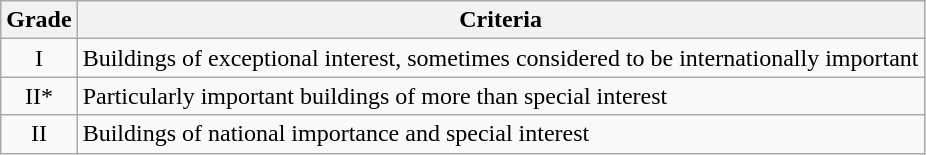<table class="wikitable">
<tr>
<th>Grade</th>
<th>Criteria</th>
</tr>
<tr>
<td align="center" >I</td>
<td>Buildings of exceptional interest, sometimes considered to be internationally important</td>
</tr>
<tr>
<td align="center" >II*</td>
<td>Particularly important buildings of more than special interest</td>
</tr>
<tr>
<td align="center" >II</td>
<td>Buildings of national importance and special interest</td>
</tr>
</table>
